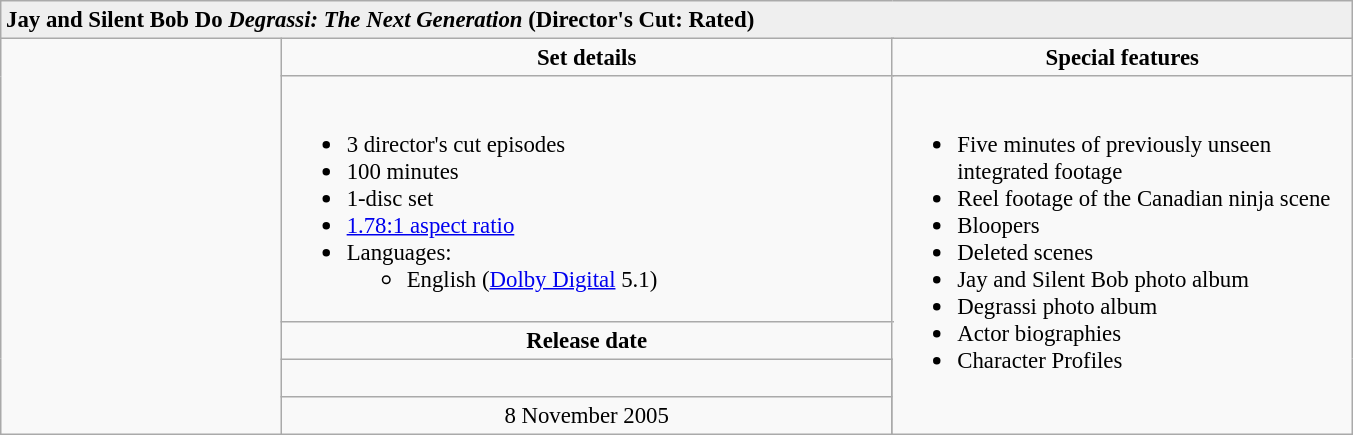<table class="wikitable" style="font-size: 95%;">
<tr style="background:#EFEFEF">
<td colspan="5"><strong>Jay and Silent Bob Do <em>Degrassi: The Next Generation</em> (Director's Cut: Rated)</strong></td>
</tr>
<tr valign="top">
<td rowspan="5" valign="center" align="center" width="180"></td>
<td align="center" width="400" colspan="3"><strong>Set details</strong></td>
<td width="300" align="center"><strong>Special features</strong></td>
</tr>
<tr valign="top">
<td colspan="3" align="left" width="400"><br><ul><li>3 director's cut episodes</li><li>100 minutes</li><li>1-disc set</li><li><a href='#'>1.78:1 aspect ratio</a></li><li>Languages:<ul><li>English (<a href='#'>Dolby Digital</a> 5.1)</li></ul></li></ul></td>
<td rowspan="4" align="left" width="300"><br><ul><li>Five minutes of previously unseen integrated footage</li><li>Reel footage of the Canadian ninja scene</li><li>Bloopers</li><li>Deleted scenes</li><li>Jay and Silent Bob photo album</li><li>Degrassi photo album</li><li>Actor biographies</li><li>Character Profiles</li></ul></td>
</tr>
<tr>
<td colspan="3" align="center"><strong>Release date</strong></td>
</tr>
<tr>
<td align="center"><br></td>
</tr>
<tr>
<td align="center">8 November 2005<br></td>
</tr>
</table>
